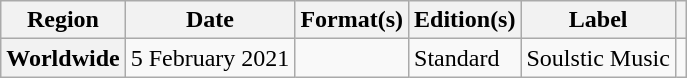<table class="wikitable plainrowheaders">
<tr>
<th scope="col">Region</th>
<th scope="col">Date</th>
<th scope="col">Format(s)</th>
<th scope="col">Edition(s)</th>
<th scope="col">Label</th>
<th scope="col"></th>
</tr>
<tr>
<th scope="row">Worldwide</th>
<td>5 February 2021</td>
<td></td>
<td>Standard</td>
<td>Soulstic Music</td>
<td style="text-align:center;"></td>
</tr>
</table>
